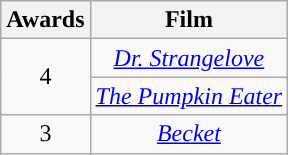<table class="wikitable" style="text-align:center;">
<tr>
<th style="background:">Awards</th>
<th style="background:">Film</th>
</tr>
<tr>
<td rowspan="2">4</td>
<td><em><a href='#'>Dr. Strangelove</a></em></td>
</tr>
<tr>
<td><em><a href='#'>The Pumpkin Eater</a></em></td>
</tr>
<tr>
<td>3</td>
<td><em><a href='#'>Becket</a></em></td>
</tr>
</table>
